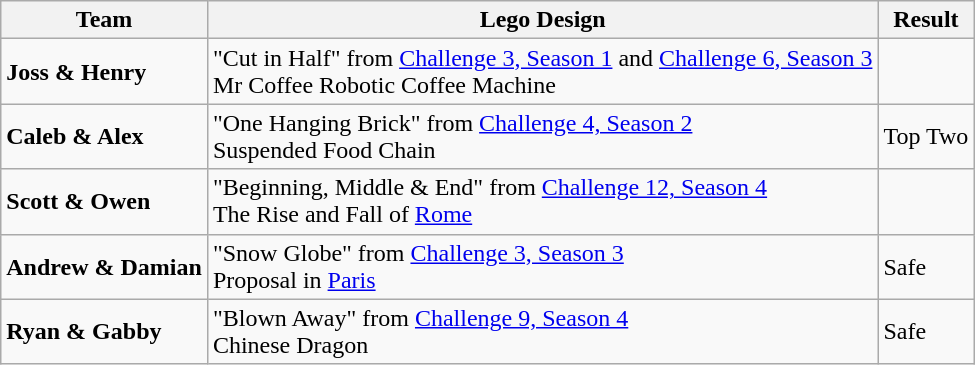<table class="wikitable plainrowheaders">
<tr>
<th scope="col">Team</th>
<th scope="col">Lego Design</th>
<th>Result</th>
</tr>
<tr>
<td><strong>Joss & Henry</strong></td>
<td>"Cut in Half" from <a href='#'>Challenge 3, Season 1</a> and <a href='#'>Challenge 6, Season 3</a><br>Mr Coffee Robotic Coffee Machine</td>
<td></td>
</tr>
<tr>
<td><strong>Caleb & Alex</strong></td>
<td>"One Hanging Brick" from <a href='#'>Challenge 4, Season 2</a><br>Suspended Food Chain</td>
<td>Top Two</td>
</tr>
<tr>
<td><strong>Scott & Owen</strong></td>
<td>"Beginning, Middle & End" from <a href='#'>Challenge 12, Season 4</a><br>The Rise and Fall of <a href='#'>Rome</a></td>
<td></td>
</tr>
<tr>
<td><strong>Andrew & Damian</strong></td>
<td>"Snow Globe" from <a href='#'>Challenge 3, Season 3</a><br>Proposal in <a href='#'>Paris</a></td>
<td>Safe</td>
</tr>
<tr>
<td><strong>Ryan & Gabby</strong></td>
<td>"Blown Away" from <a href='#'>Challenge 9, Season 4</a><br>Chinese Dragon</td>
<td>Safe</td>
</tr>
</table>
